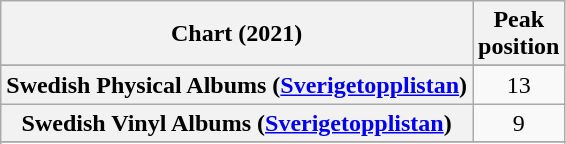<table class="wikitable sortable plainrowheaders" style="text-align:center">
<tr>
<th scope="col">Chart (2021)</th>
<th scope="col">Peak<br>position</th>
</tr>
<tr>
</tr>
<tr>
</tr>
<tr>
</tr>
<tr>
</tr>
<tr>
</tr>
<tr>
</tr>
<tr>
</tr>
<tr>
<th scope="row">Swedish Physical Albums (<a href='#'>Sverigetopplistan</a>)</th>
<td>13</td>
</tr>
<tr>
<th scope="row">Swedish Vinyl Albums (<a href='#'>Sverigetopplistan</a>)</th>
<td>9</td>
</tr>
<tr>
</tr>
<tr>
</tr>
<tr>
</tr>
<tr>
</tr>
<tr>
</tr>
</table>
